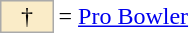<table style="margin: 0.75em 0 0 0.5em;">
<tr>
<td style="background-color:#faecc8; border:1px solid #aaaaaa; width:2em;" align=center>†</td>
<td>= <a href='#'>Pro Bowler</a></td>
</tr>
</table>
